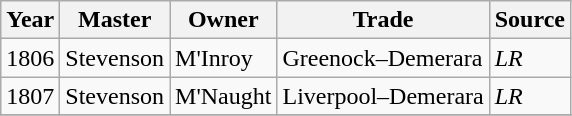<table class=" wikitable">
<tr>
<th>Year</th>
<th>Master</th>
<th>Owner</th>
<th>Trade</th>
<th>Source</th>
</tr>
<tr>
<td>1806</td>
<td>Stevenson</td>
<td>M'Inroy</td>
<td>Greenock–Demerara</td>
<td><em>LR</em></td>
</tr>
<tr>
<td>1807</td>
<td>Stevenson</td>
<td>M'Naught</td>
<td>Liverpool–Demerara</td>
<td><em>LR</em></td>
</tr>
<tr>
</tr>
</table>
